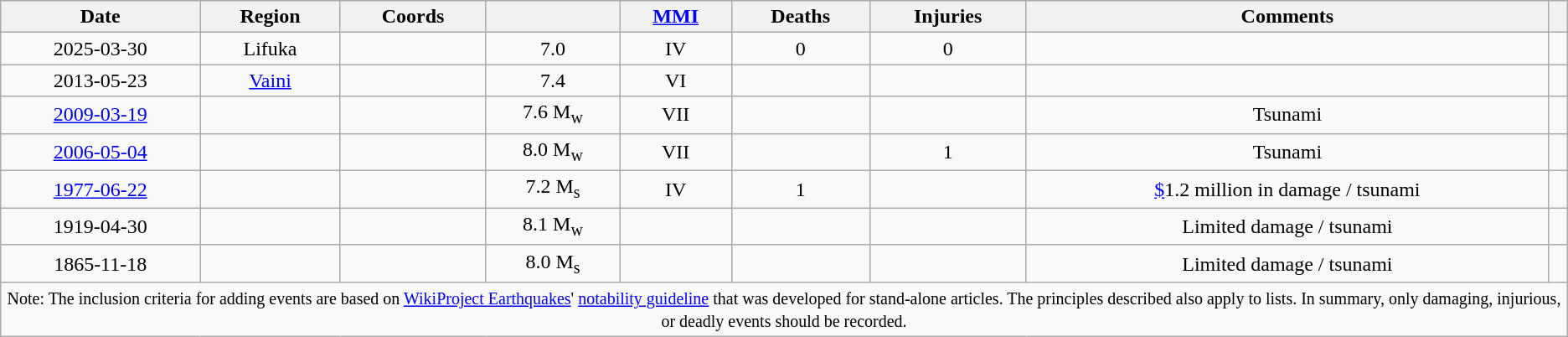<table class="wikitable sortable" style="text-align: center;">
<tr bgcolor="#ececec">
<th>Date</th>
<th>Region</th>
<th>Coords</th>
<th></th>
<th><a href='#'>MMI</a></th>
<th>Deaths</th>
<th>Injuries</th>
<th>Comments</th>
<th class="unsortable"></th>
</tr>
<tr>
<td>2025-03-30</td>
<td>Lifuka</td>
<td></td>
<td>7.0 </td>
<td>IV</td>
<td>0</td>
<td>0</td>
<td></td>
<td></td>
</tr>
<tr>
<td>2013-05-23</td>
<td><a href='#'>Vaini</a></td>
<td></td>
<td>7.4 </td>
<td>VI</td>
<td></td>
<td></td>
<td></td>
<td></td>
</tr>
<tr>
<td><a href='#'>2009-03-19</a></td>
<td></td>
<td></td>
<td>7.6 M<sub>w</sub></td>
<td>VII</td>
<td></td>
<td></td>
<td>Tsunami</td>
</tr>
<tr>
<td><a href='#'>2006-05-04</a></td>
<td></td>
<td></td>
<td>8.0 M<sub>w</sub></td>
<td>VII</td>
<td></td>
<td>1</td>
<td>Tsunami</td>
<td></td>
</tr>
<tr>
<td><a href='#'>1977-06-22</a></td>
<td></td>
<td></td>
<td>7.2 M<sub>s</sub></td>
<td>IV</td>
<td>1</td>
<td></td>
<td><a href='#'>$</a>1.2 million in damage / tsunami</td>
<td></td>
</tr>
<tr>
<td>1919-04-30</td>
<td></td>
<td></td>
<td>8.1 M<sub>w</sub></td>
<td></td>
<td></td>
<td></td>
<td>Limited damage / tsunami</td>
<td></td>
</tr>
<tr>
<td>1865-11-18</td>
<td></td>
<td></td>
<td>8.0 M<sub>s</sub></td>
<td></td>
<td></td>
<td></td>
<td>Limited damage / tsunami</td>
<td></td>
</tr>
<tr class="sortbottom">
<td colspan="10" style="text-align: center;"><small>Note: The inclusion criteria for adding events are based on <a href='#'>WikiProject Earthquakes</a>' <a href='#'>notability guideline</a> that was developed for stand-alone articles. The principles described also apply to lists. In summary, only damaging, injurious, or deadly events should be recorded.</small></td>
</tr>
</table>
